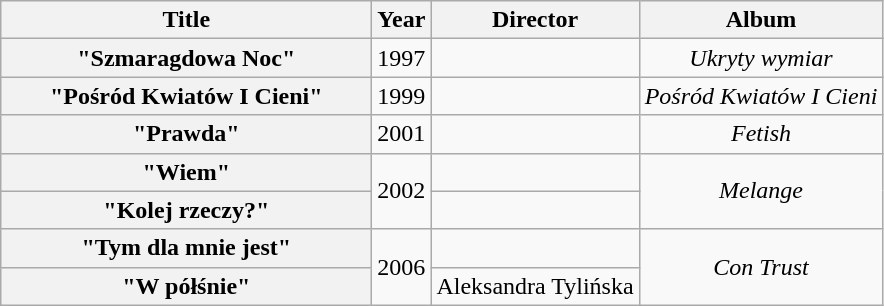<table class="wikitable plainrowheaders" style="text-align:center;">
<tr>
<th scope="col" style="width:15em;">Title</th>
<th scope="col">Year</th>
<th scope="col">Director</th>
<th scope="col">Album</th>
</tr>
<tr>
<th scope="row">"Szmaragdowa Noc"</th>
<td>1997</td>
<td></td>
<td><em>Ukryty wymiar</em></td>
</tr>
<tr>
<th scope="row">"Pośród Kwiatów I Cieni"</th>
<td>1999</td>
<td></td>
<td><em>Pośród Kwiatów I Cieni</em></td>
</tr>
<tr>
<th scope="row">"Prawda"</th>
<td>2001</td>
<td></td>
<td><em>Fetish</em></td>
</tr>
<tr>
<th scope="row">"Wiem"</th>
<td rowspan=2>2002</td>
<td></td>
<td rowspan=2><em>Melange</em></td>
</tr>
<tr>
<th scope="row">"Kolej rzeczy?"</th>
<td></td>
</tr>
<tr>
<th scope="row">"Tym dla mnie jest"</th>
<td rowspan=2>2006</td>
<td></td>
<td rowspan=2><em>Con Trust</em></td>
</tr>
<tr>
<th scope="row">"W półśnie"</th>
<td>Aleksandra Tylińska</td>
</tr>
</table>
